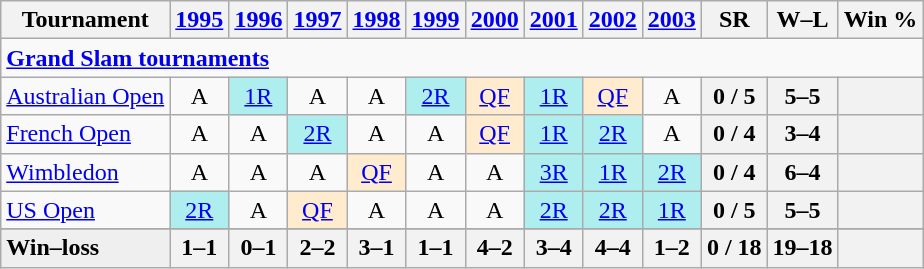<table class=wikitable style=text-align:center>
<tr>
<th>Tournament</th>
<th><a href='#'>1995</a></th>
<th><a href='#'>1996</a></th>
<th><a href='#'>1997</a></th>
<th><a href='#'>1998</a></th>
<th><a href='#'>1999</a></th>
<th><a href='#'>2000</a></th>
<th><a href='#'>2001</a></th>
<th><a href='#'>2002</a></th>
<th><a href='#'>2003</a></th>
<th>SR</th>
<th>W–L</th>
<th>Win %</th>
</tr>
<tr>
<td colspan=25 style=text-align:left><a href='#'><strong>Grand Slam tournaments</strong></a></td>
</tr>
<tr>
<td align=left><a href='#'>Australian Open</a></td>
<td>A</td>
<td style=background:#afeeee><a href='#'>1R</a></td>
<td>A</td>
<td>A</td>
<td style=background:#afeeee><a href='#'>2R</a></td>
<td style=background:#ffebcd><a href='#'>QF</a></td>
<td style=background:#afeeee><a href='#'>1R</a></td>
<td style=background:#ffebcd><a href='#'>QF</a></td>
<td>A</td>
<th>0 / 5</th>
<th>5–5</th>
<th></th>
</tr>
<tr>
<td align=left><a href='#'>French Open</a></td>
<td>A</td>
<td>A</td>
<td style=background:#afeeee><a href='#'>2R</a></td>
<td>A</td>
<td>A</td>
<td style=background:#ffebcd><a href='#'>QF</a></td>
<td style=background:#afeeee><a href='#'>1R</a></td>
<td style=background:#afeeee><a href='#'>2R</a></td>
<td>A</td>
<th>0 / 4</th>
<th>3–4</th>
<th></th>
</tr>
<tr>
<td align=left><a href='#'>Wimbledon</a></td>
<td>A</td>
<td>A</td>
<td>A</td>
<td style=background:#ffebcd><a href='#'>QF</a></td>
<td>A</td>
<td>A</td>
<td style=background:#afeeee><a href='#'>3R</a></td>
<td style=background:#afeeee><a href='#'>1R</a></td>
<td style=background:#afeeee><a href='#'>2R</a></td>
<th>0 / 4</th>
<th>6–4</th>
<th></th>
</tr>
<tr>
<td align=left><a href='#'>US Open</a></td>
<td style=background:#afeeee><a href='#'>2R</a></td>
<td>A</td>
<td style=background:#ffebcd><a href='#'>QF</a></td>
<td>A</td>
<td>A</td>
<td>A</td>
<td style=background:#afeeee><a href='#'>2R</a></td>
<td style=background:#afeeee><a href='#'>2R</a></td>
<td style=background:#afeeee><a href='#'>1R</a></td>
<th>0 / 5</th>
<th>5–5</th>
<th></th>
</tr>
<tr>
</tr>
<tr style=font-weight:bold;background:#efefef>
<td style=text-align:left>Win–loss</td>
<th>1–1</th>
<th>0–1</th>
<th>2–2</th>
<th>3–1</th>
<th>1–1</th>
<th>4–2</th>
<th>3–4</th>
<th>4–4</th>
<th>1–2</th>
<th>0 / 18</th>
<th>19–18</th>
<th></th>
</tr>
</table>
